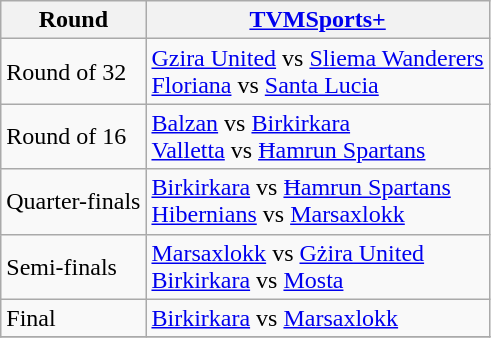<table class="wikitable">
<tr>
<th>Round</th>
<th><a href='#'>TVMSports+</a></th>
</tr>
<tr>
<td>Round of 32</td>
<td><a href='#'>Gzira United</a> vs <a href='#'>Sliema Wanderers</a><br><a href='#'>Floriana</a> vs <a href='#'>Santa Lucia</a></td>
</tr>
<tr>
<td>Round of 16</td>
<td><a href='#'>Balzan</a> vs <a href='#'>Birkirkara</a><br><a href='#'>Valletta</a> vs <a href='#'>Ħamrun Spartans</a></td>
</tr>
<tr>
<td>Quarter-finals</td>
<td><a href='#'>Birkirkara</a> vs <a href='#'>Ħamrun Spartans</a><br><a href='#'>Hibernians</a> vs <a href='#'>Marsaxlokk</a></td>
</tr>
<tr>
<td>Semi-finals</td>
<td><a href='#'>Marsaxlokk</a> vs <a href='#'>Gżira United</a><br><a href='#'>Birkirkara</a> vs <a href='#'>Mosta</a></td>
</tr>
<tr>
<td>Final</td>
<td><a href='#'>Birkirkara</a> vs <a href='#'>Marsaxlokk</a></td>
</tr>
<tr>
</tr>
</table>
